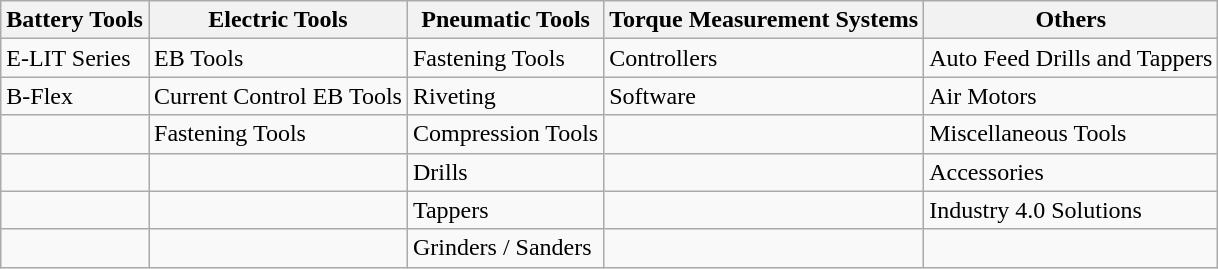<table class="wikitable">
<tr>
<th>Battery Tools</th>
<th>Electric Tools</th>
<th>Pneumatic Tools</th>
<th>Torque Measurement Systems</th>
<th>Others</th>
</tr>
<tr>
<td>E-LIT Series</td>
<td>EB Tools</td>
<td>Fastening Tools</td>
<td>Controllers</td>
<td>Auto Feed Drills and Tappers</td>
</tr>
<tr>
<td>B-Flex</td>
<td>Current Control EB Tools</td>
<td>Riveting</td>
<td>Software</td>
<td>Air Motors</td>
</tr>
<tr>
<td></td>
<td>Fastening Tools</td>
<td>Compression Tools</td>
<td></td>
<td>Miscellaneous Tools</td>
</tr>
<tr>
<td></td>
<td></td>
<td>Drills</td>
<td></td>
<td>Accessories</td>
</tr>
<tr>
<td></td>
<td></td>
<td>Tappers</td>
<td></td>
<td>Industry 4.0 Solutions</td>
</tr>
<tr>
<td></td>
<td></td>
<td>Grinders / Sanders</td>
<td></td>
<td></td>
</tr>
</table>
